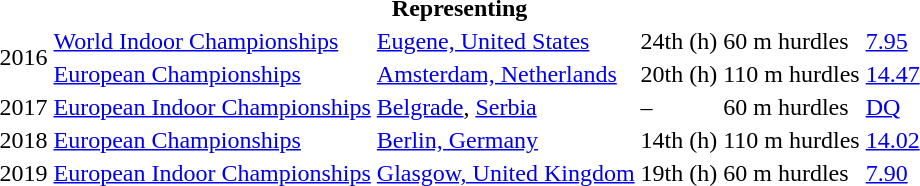<table>
<tr>
<th colspan="6">Representing </th>
</tr>
<tr>
<td rowspan=2>2016</td>
<td><a href='#'>World Indoor Championships</a></td>
<td><a href='#'>Eugene, United States</a></td>
<td>24th (h)</td>
<td>60 m hurdles</td>
<td><a href='#'>7.95</a></td>
</tr>
<tr>
<td><a href='#'>European Championships</a></td>
<td><a href='#'>Amsterdam, Netherlands</a></td>
<td>20th (h)</td>
<td>110 m hurdles</td>
<td><a href='#'>14.47</a></td>
</tr>
<tr>
<td>2017</td>
<td><a href='#'>European Indoor Championships</a></td>
<td><a href='#'>Belgrade</a>, <a href='#'>Serbia</a></td>
<td>–</td>
<td>60 m hurdles</td>
<td><a href='#'>DQ</a></td>
</tr>
<tr>
<td>2018</td>
<td><a href='#'>European Championships</a></td>
<td><a href='#'>Berlin, Germany</a></td>
<td>14th (h)</td>
<td>110 m hurdles</td>
<td><a href='#'>14.02</a></td>
</tr>
<tr>
<td>2019</td>
<td><a href='#'>European Indoor Championships</a></td>
<td><a href='#'>Glasgow, United Kingdom</a></td>
<td>19th (h)</td>
<td>60 m hurdles</td>
<td><a href='#'>7.90</a></td>
</tr>
</table>
